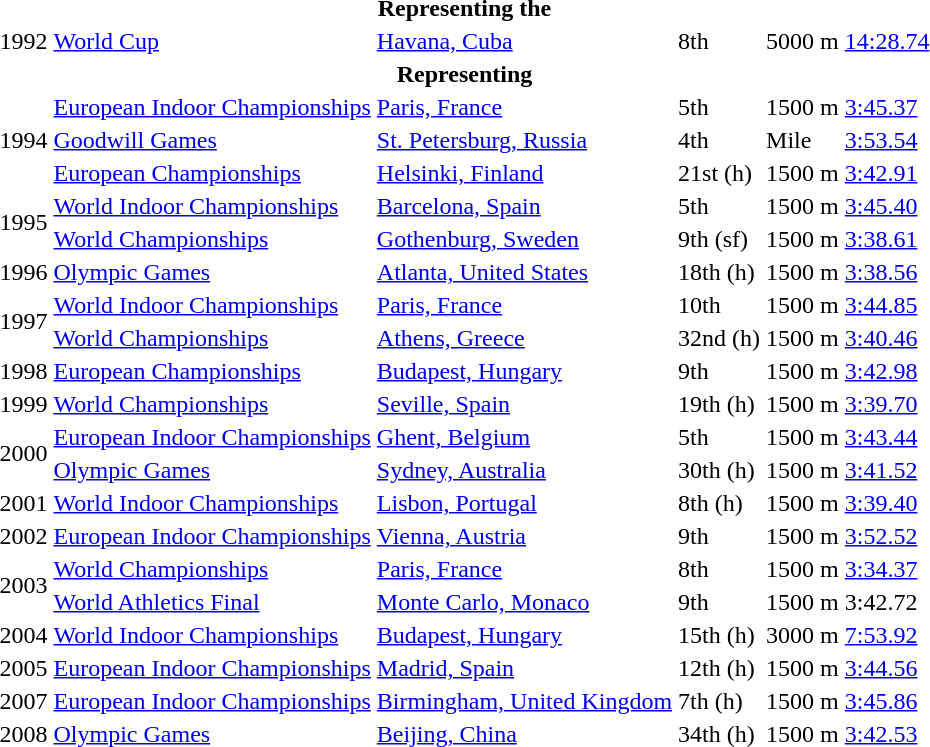<table>
<tr>
<th colspan="6">Representing the </th>
</tr>
<tr>
<td>1992</td>
<td><a href='#'>World Cup</a></td>
<td><a href='#'>Havana, Cuba</a></td>
<td>8th</td>
<td>5000 m</td>
<td><a href='#'>14:28.74</a></td>
</tr>
<tr>
<th colspan="6">Representing </th>
</tr>
<tr>
<td rowspan=3>1994</td>
<td><a href='#'>European Indoor Championships</a></td>
<td><a href='#'>Paris, France</a></td>
<td>5th</td>
<td>1500 m</td>
<td><a href='#'>3:45.37</a></td>
</tr>
<tr>
<td><a href='#'>Goodwill Games</a></td>
<td><a href='#'>St. Petersburg, Russia</a></td>
<td>4th</td>
<td>Mile</td>
<td><a href='#'>3:53.54</a></td>
</tr>
<tr>
<td><a href='#'>European Championships</a></td>
<td><a href='#'>Helsinki, Finland</a></td>
<td>21st (h)</td>
<td>1500 m</td>
<td><a href='#'>3:42.91</a></td>
</tr>
<tr>
<td rowspan=2>1995</td>
<td><a href='#'>World Indoor Championships</a></td>
<td><a href='#'>Barcelona, Spain</a></td>
<td>5th</td>
<td>1500 m</td>
<td><a href='#'>3:45.40</a></td>
</tr>
<tr>
<td><a href='#'>World Championships</a></td>
<td><a href='#'>Gothenburg, Sweden</a></td>
<td>9th (sf)</td>
<td>1500 m</td>
<td><a href='#'>3:38.61</a></td>
</tr>
<tr>
<td>1996</td>
<td><a href='#'>Olympic Games</a></td>
<td><a href='#'>Atlanta, United States</a></td>
<td>18th (h)</td>
<td>1500 m</td>
<td><a href='#'>3:38.56</a></td>
</tr>
<tr>
<td rowspan=2>1997</td>
<td><a href='#'>World Indoor Championships</a></td>
<td><a href='#'>Paris, France</a></td>
<td>10th</td>
<td>1500 m</td>
<td><a href='#'>3:44.85</a></td>
</tr>
<tr>
<td><a href='#'>World Championships</a></td>
<td><a href='#'>Athens, Greece</a></td>
<td>32nd (h)</td>
<td>1500 m</td>
<td><a href='#'>3:40.46</a></td>
</tr>
<tr>
<td>1998</td>
<td><a href='#'>European Championships</a></td>
<td><a href='#'>Budapest, Hungary</a></td>
<td>9th</td>
<td>1500 m</td>
<td><a href='#'>3:42.98</a></td>
</tr>
<tr>
<td>1999</td>
<td><a href='#'>World Championships</a></td>
<td><a href='#'>Seville, Spain</a></td>
<td>19th (h)</td>
<td>1500 m</td>
<td><a href='#'>3:39.70</a></td>
</tr>
<tr>
<td rowspan=2>2000</td>
<td><a href='#'>European Indoor Championships</a></td>
<td><a href='#'>Ghent, Belgium</a></td>
<td>5th</td>
<td>1500 m</td>
<td><a href='#'>3:43.44</a></td>
</tr>
<tr>
<td><a href='#'>Olympic Games</a></td>
<td><a href='#'>Sydney, Australia</a></td>
<td>30th (h)</td>
<td>1500 m</td>
<td><a href='#'>3:41.52</a></td>
</tr>
<tr>
<td>2001</td>
<td><a href='#'>World Indoor Championships</a></td>
<td><a href='#'>Lisbon, Portugal</a></td>
<td>8th (h)</td>
<td>1500 m</td>
<td><a href='#'>3:39.40</a></td>
</tr>
<tr>
<td>2002</td>
<td><a href='#'>European Indoor Championships</a></td>
<td><a href='#'>Vienna, Austria</a></td>
<td>9th</td>
<td>1500 m</td>
<td><a href='#'>3:52.52</a></td>
</tr>
<tr>
<td rowspan=2>2003</td>
<td><a href='#'>World Championships</a></td>
<td><a href='#'>Paris, France</a></td>
<td>8th</td>
<td>1500 m</td>
<td><a href='#'>3:34.37</a></td>
</tr>
<tr>
<td><a href='#'>World Athletics Final</a></td>
<td><a href='#'>Monte Carlo, Monaco</a></td>
<td>9th</td>
<td>1500 m</td>
<td>3:42.72</td>
</tr>
<tr>
<td>2004</td>
<td><a href='#'>World Indoor Championships</a></td>
<td><a href='#'>Budapest, Hungary</a></td>
<td>15th (h)</td>
<td>3000 m</td>
<td><a href='#'>7:53.92</a></td>
</tr>
<tr>
<td>2005</td>
<td><a href='#'>European Indoor Championships</a></td>
<td><a href='#'>Madrid, Spain</a></td>
<td>12th (h)</td>
<td>1500 m</td>
<td><a href='#'>3:44.56</a></td>
</tr>
<tr>
<td>2007</td>
<td><a href='#'>European Indoor Championships</a></td>
<td><a href='#'>Birmingham, United Kingdom</a></td>
<td>7th (h)</td>
<td>1500 m</td>
<td><a href='#'>3:45.86</a></td>
</tr>
<tr>
<td>2008</td>
<td><a href='#'>Olympic Games</a></td>
<td><a href='#'>Beijing, China</a></td>
<td>34th (h)</td>
<td>1500 m</td>
<td><a href='#'>3:42.53</a></td>
</tr>
</table>
